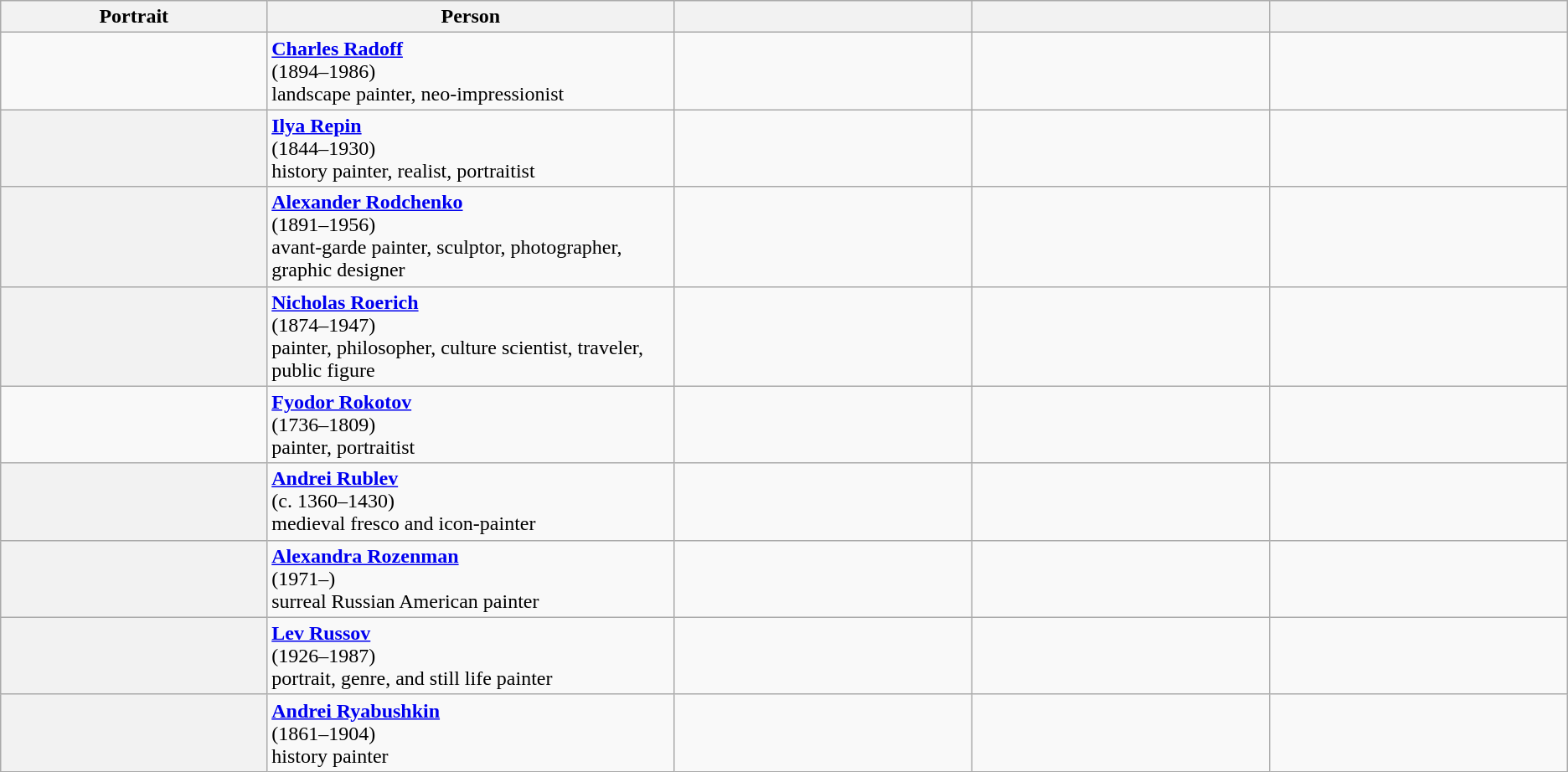<table class="wikitable">
<tr ">
<th scope="col" style="width:17%;">Portrait</th>
<th scope="col" style="width:26%;">Person</th>
<th scope="col" style="width:19%;"></th>
<th scope="col" style="width:19%;"></th>
<th scope="col" style="width:19%;"></th>
</tr>
<tr>
<td></td>
<td><strong><a href='#'>Charles Radoff</a></strong><br> (1894–1986)<br>landscape painter, neo-impressionist</td>
<td></td>
<td></td>
<td></td>
</tr>
<tr>
<th scope="row" style="text-align:center;"></th>
<td><strong><a href='#'>Ilya Repin</a></strong><br> (1844–1930)<br>history painter, realist, portraitist<br></td>
<td></td>
<td></td>
<td></td>
</tr>
<tr>
<th scope="row" style="text-align:center;"></th>
<td><strong><a href='#'>Alexander Rodchenko</a></strong><br>(1891–1956)<br>avant-garde painter, sculptor, photographer, graphic designer<br></td>
<td></td>
<td></td>
<td></td>
</tr>
<tr>
<th scope="row" style="text-align:center;"></th>
<td><strong><a href='#'>Nicholas Roerich</a></strong><br>(1874–1947)<br> painter, philosopher, culture scientist, traveler, public figure<br></td>
<td></td>
<td></td>
<td></td>
</tr>
<tr>
<td></td>
<td><strong><a href='#'>Fyodor Rokotov</a></strong><br> (1736–1809)<br>painter, portraitist</td>
<td></td>
<td></td>
<td></td>
</tr>
<tr>
<th scope="row" style="text-align:center;"></th>
<td><strong><a href='#'>Andrei Rublev</a></strong><br> (c. 1360–1430)<br>medieval fresco and icon-painter<br></td>
<td></td>
<td></td>
<td></td>
</tr>
<tr>
<th scope="row" style="text-align:center;"></th>
<td><strong><a href='#'>Alexandra Rozenman</a></strong> <br>(1971–)<br> surreal Russian American painter</td>
<td></td>
<td></td>
<td></td>
</tr>
<tr>
<th scope="row" style="text-align:center;"></th>
<td><strong><a href='#'>Lev Russov</a></strong> <br>(1926–1987)<br> portrait, genre, and still life painter</td>
<td></td>
<td></td>
<td></td>
</tr>
<tr>
<th scope="row" style="text-align:center;"></th>
<td><strong><a href='#'>Andrei Ryabushkin</a></strong><br>(1861–1904)<br> history painter<br></td>
<td></td>
<td></td>
<td></td>
</tr>
</table>
